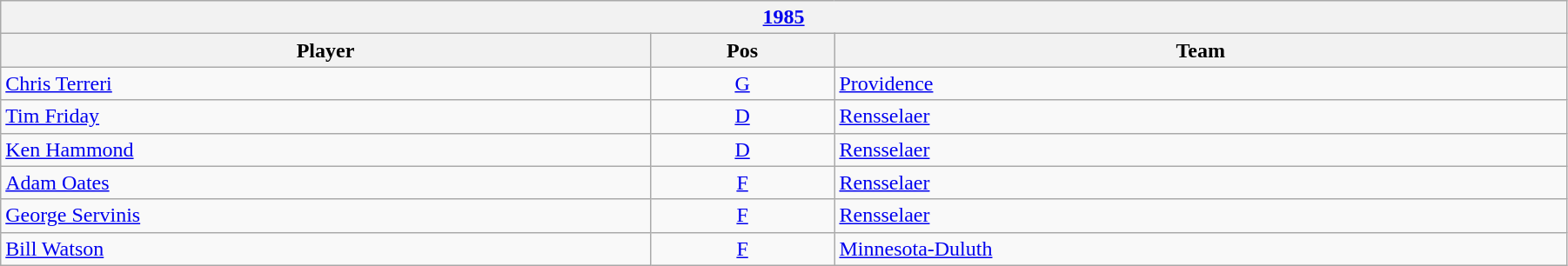<table class="wikitable" width=95%>
<tr>
<th colspan=3><a href='#'>1985</a></th>
</tr>
<tr>
<th>Player</th>
<th>Pos</th>
<th>Team</th>
</tr>
<tr>
<td><a href='#'>Chris Terreri</a></td>
<td style="text-align:center;"><a href='#'>G</a></td>
<td><a href='#'>Providence</a></td>
</tr>
<tr>
<td><a href='#'>Tim Friday</a></td>
<td style="text-align:center;"><a href='#'>D</a></td>
<td><a href='#'>Rensselaer</a></td>
</tr>
<tr>
<td><a href='#'>Ken Hammond</a></td>
<td style="text-align:center;"><a href='#'>D</a></td>
<td><a href='#'>Rensselaer</a></td>
</tr>
<tr>
<td><a href='#'>Adam Oates</a></td>
<td style="text-align:center;"><a href='#'>F</a></td>
<td><a href='#'>Rensselaer</a></td>
</tr>
<tr>
<td><a href='#'>George Servinis</a></td>
<td style="text-align:center;"><a href='#'>F</a></td>
<td><a href='#'>Rensselaer</a></td>
</tr>
<tr>
<td><a href='#'>Bill Watson</a></td>
<td style="text-align:center;"><a href='#'>F</a></td>
<td><a href='#'>Minnesota-Duluth</a></td>
</tr>
</table>
